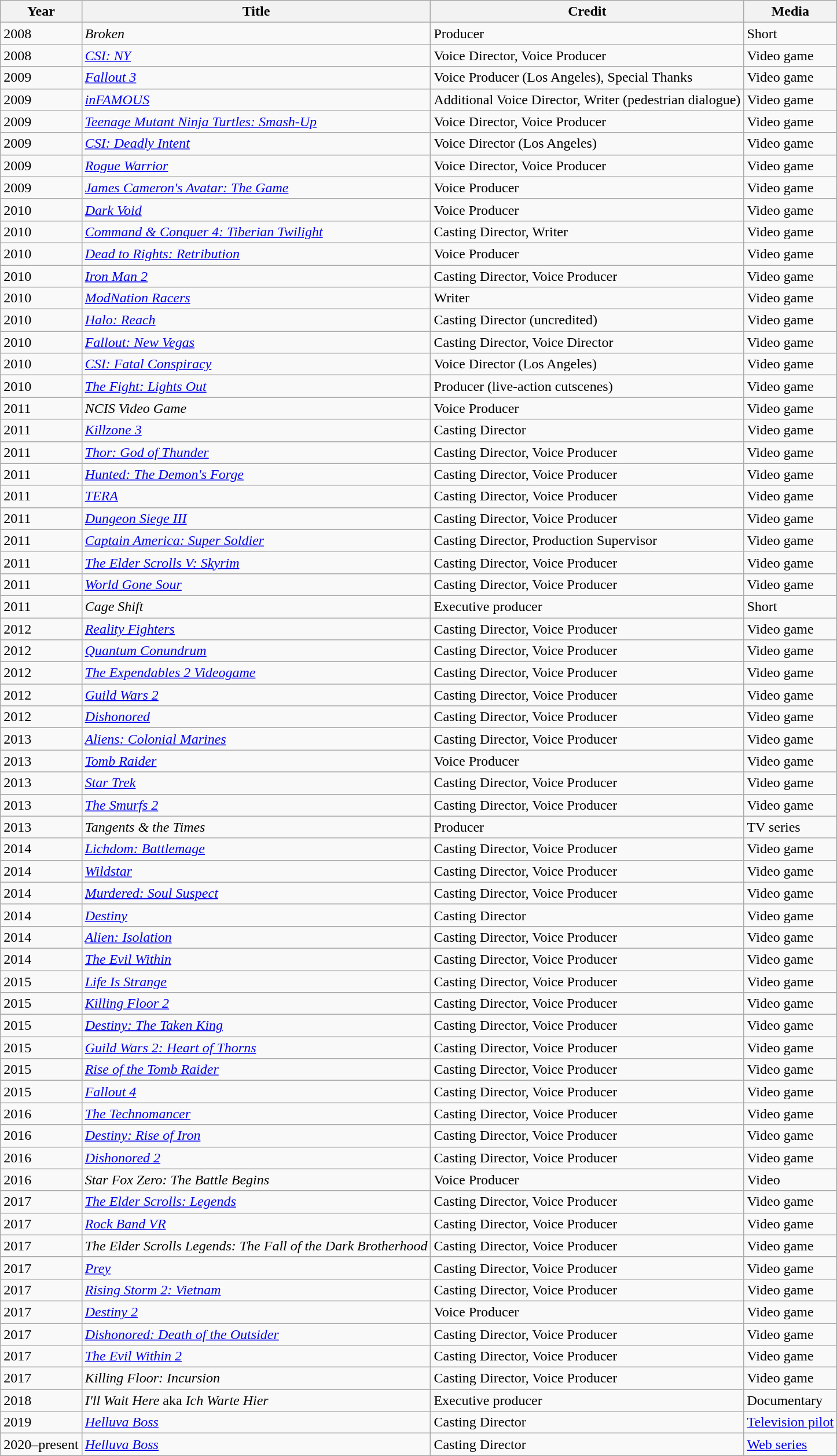<table class="wikitable">
<tr>
<th>Year</th>
<th>Title</th>
<th>Credit</th>
<th>Media</th>
</tr>
<tr>
<td>2008</td>
<td><em>Broken</em></td>
<td>Producer</td>
<td>Short</td>
</tr>
<tr>
<td>2008</td>
<td><em><a href='#'>CSI: NY</a></em></td>
<td>Voice Director, Voice Producer</td>
<td>Video game</td>
</tr>
<tr>
<td>2009</td>
<td><em><a href='#'>Fallout 3</a></em></td>
<td>Voice Producer (Los Angeles), Special Thanks</td>
<td>Video game</td>
</tr>
<tr>
<td>2009</td>
<td><em><a href='#'>inFAMOUS</a></em></td>
<td>Additional Voice Director, Writer (pedestrian dialogue)</td>
<td>Video game</td>
</tr>
<tr>
<td>2009</td>
<td><em><a href='#'>Teenage Mutant Ninja Turtles: Smash-Up</a></em></td>
<td>Voice Director, Voice Producer</td>
<td>Video game</td>
</tr>
<tr>
<td>2009</td>
<td><em><a href='#'>CSI: Deadly Intent</a></em></td>
<td>Voice Director (Los Angeles)</td>
<td>Video game</td>
</tr>
<tr>
<td>2009</td>
<td><em><a href='#'>Rogue Warrior</a></em></td>
<td>Voice Director, Voice Producer</td>
<td>Video game</td>
</tr>
<tr>
<td>2009</td>
<td><em><a href='#'>James Cameron's Avatar: The Game</a></em></td>
<td>Voice Producer</td>
<td>Video game</td>
</tr>
<tr>
<td>2010</td>
<td><em><a href='#'>Dark Void</a></em></td>
<td>Voice Producer</td>
<td>Video game</td>
</tr>
<tr>
<td>2010</td>
<td><em><a href='#'>Command & Conquer 4: Tiberian Twilight</a></em></td>
<td>Casting Director, Writer</td>
<td>Video game</td>
</tr>
<tr>
<td>2010</td>
<td><em><a href='#'>Dead to Rights: Retribution</a></em></td>
<td>Voice Producer</td>
<td>Video game</td>
</tr>
<tr>
<td>2010</td>
<td><em><a href='#'>Iron Man 2</a></em></td>
<td>Casting Director, Voice Producer</td>
<td>Video game</td>
</tr>
<tr>
<td>2010</td>
<td><em><a href='#'>ModNation Racers</a></em></td>
<td>Writer</td>
<td>Video game</td>
</tr>
<tr>
<td>2010</td>
<td><em><a href='#'>Halo: Reach</a></em></td>
<td>Casting Director (uncredited)</td>
<td>Video game</td>
</tr>
<tr>
<td>2010</td>
<td><em><a href='#'>Fallout: New Vegas</a></em></td>
<td>Casting Director, Voice Director</td>
<td>Video game</td>
</tr>
<tr>
<td>2010</td>
<td><em><a href='#'>CSI: Fatal Conspiracy</a></em></td>
<td>Voice Director (Los Angeles)</td>
<td>Video game</td>
</tr>
<tr>
<td>2010</td>
<td><em><a href='#'>The Fight: Lights Out</a></em></td>
<td>Producer (live-action cutscenes)</td>
<td>Video game</td>
</tr>
<tr>
<td>2011</td>
<td><em>NCIS Video Game</em></td>
<td>Voice Producer</td>
<td>Video game</td>
</tr>
<tr>
<td>2011</td>
<td><em><a href='#'>Killzone 3</a></em></td>
<td>Casting Director</td>
<td>Video game</td>
</tr>
<tr>
<td>2011</td>
<td><em><a href='#'>Thor: God of Thunder</a></em></td>
<td>Casting Director, Voice Producer</td>
<td>Video game</td>
</tr>
<tr>
<td>2011</td>
<td><em><a href='#'>Hunted: The Demon's Forge</a></em></td>
<td>Casting Director, Voice Producer</td>
<td>Video game</td>
</tr>
<tr>
<td>2011</td>
<td><em><a href='#'>TERA</a></em></td>
<td>Casting Director, Voice Producer</td>
<td>Video game</td>
</tr>
<tr>
<td>2011</td>
<td><em><a href='#'>Dungeon Siege III</a></em></td>
<td>Casting Director, Voice Producer</td>
<td>Video game</td>
</tr>
<tr>
<td>2011</td>
<td><em><a href='#'>Captain America: Super Soldier</a></em></td>
<td>Casting Director, Production Supervisor</td>
<td>Video game</td>
</tr>
<tr>
<td>2011</td>
<td><em><a href='#'>The Elder Scrolls V: Skyrim</a></em></td>
<td>Casting Director, Voice Producer</td>
<td>Video game</td>
</tr>
<tr>
<td>2011</td>
<td><em><a href='#'>World Gone Sour</a></em></td>
<td>Casting Director, Voice Producer</td>
<td>Video game</td>
</tr>
<tr>
<td>2011</td>
<td><em>Cage Shift</em></td>
<td>Executive producer</td>
<td>Short</td>
</tr>
<tr>
<td>2012</td>
<td><em><a href='#'>Reality Fighters</a></em></td>
<td>Casting Director, Voice Producer</td>
<td>Video game</td>
</tr>
<tr>
<td>2012</td>
<td><em><a href='#'>Quantum Conundrum</a></em></td>
<td>Casting Director, Voice Producer</td>
<td>Video game</td>
</tr>
<tr>
<td>2012</td>
<td><em><a href='#'>The Expendables 2 Videogame</a></em></td>
<td>Casting Director, Voice Producer</td>
<td>Video game</td>
</tr>
<tr>
<td>2012</td>
<td><em><a href='#'>Guild Wars 2</a></em></td>
<td>Casting Director, Voice Producer</td>
<td>Video game</td>
</tr>
<tr>
<td>2012</td>
<td><em><a href='#'>Dishonored</a></em></td>
<td>Casting Director, Voice Producer</td>
<td>Video game</td>
</tr>
<tr>
<td>2013</td>
<td><em><a href='#'>Aliens: Colonial Marines</a></em></td>
<td>Casting Director, Voice Producer</td>
<td>Video game</td>
</tr>
<tr>
<td>2013</td>
<td><em><a href='#'>Tomb Raider</a></em></td>
<td>Voice Producer</td>
<td>Video game</td>
</tr>
<tr>
<td>2013</td>
<td><em><a href='#'>Star Trek</a></em></td>
<td>Casting Director, Voice Producer</td>
<td>Video game</td>
</tr>
<tr>
<td>2013</td>
<td><em><a href='#'>The Smurfs 2</a></em></td>
<td>Casting Director, Voice Producer</td>
<td>Video game</td>
</tr>
<tr>
<td>2013</td>
<td><em>Tangents & the Times</em></td>
<td>Producer</td>
<td>TV series</td>
</tr>
<tr>
<td>2014</td>
<td><em><a href='#'>Lichdom: Battlemage</a></em></td>
<td>Casting Director, Voice Producer</td>
<td>Video game</td>
</tr>
<tr>
<td>2014</td>
<td><em><a href='#'>Wildstar</a></em></td>
<td>Casting Director, Voice Producer</td>
<td>Video game</td>
</tr>
<tr>
<td>2014</td>
<td><em><a href='#'>Murdered: Soul Suspect</a></em></td>
<td>Casting Director, Voice Producer</td>
<td>Video game</td>
</tr>
<tr>
<td>2014</td>
<td><em><a href='#'>Destiny</a></em></td>
<td>Casting Director</td>
<td>Video game</td>
</tr>
<tr>
<td>2014</td>
<td><em><a href='#'>Alien: Isolation</a></em></td>
<td>Casting Director, Voice Producer</td>
<td>Video game</td>
</tr>
<tr>
<td>2014</td>
<td><em><a href='#'>The Evil Within</a></em></td>
<td>Casting Director, Voice Producer</td>
<td>Video game</td>
</tr>
<tr>
<td>2015</td>
<td><em><a href='#'>Life Is Strange</a></em></td>
<td>Casting Director, Voice Producer</td>
<td>Video game</td>
</tr>
<tr>
<td>2015</td>
<td><em><a href='#'>Killing Floor 2</a></em></td>
<td>Casting Director, Voice Producer</td>
<td>Video game</td>
</tr>
<tr>
<td>2015</td>
<td><em><a href='#'>Destiny: The Taken King</a></em></td>
<td>Casting Director, Voice Producer</td>
<td>Video game</td>
</tr>
<tr>
<td>2015</td>
<td><em><a href='#'>Guild Wars 2: Heart of Thorns</a></em></td>
<td>Casting Director, Voice Producer</td>
<td>Video game</td>
</tr>
<tr>
<td>2015</td>
<td><em><a href='#'>Rise of the Tomb Raider</a></em></td>
<td>Casting Director, Voice Producer</td>
<td>Video game</td>
</tr>
<tr>
<td>2015</td>
<td><em><a href='#'>Fallout 4</a></em></td>
<td>Casting Director, Voice Producer</td>
<td>Video game</td>
</tr>
<tr>
<td>2016</td>
<td><em><a href='#'>The Technomancer</a></em></td>
<td>Casting Director, Voice Producer</td>
<td>Video game</td>
</tr>
<tr>
<td>2016</td>
<td><em><a href='#'>Destiny: Rise of Iron</a></em></td>
<td>Casting Director, Voice Producer</td>
<td>Video game</td>
</tr>
<tr>
<td>2016</td>
<td><em><a href='#'>Dishonored 2</a></em></td>
<td>Casting Director, Voice Producer</td>
<td>Video game</td>
</tr>
<tr>
<td>2016</td>
<td><em>Star Fox Zero: The Battle Begins</em></td>
<td>Voice Producer</td>
<td>Video</td>
</tr>
<tr>
<td>2017</td>
<td><em><a href='#'>The Elder Scrolls: Legends</a></em></td>
<td>Casting Director, Voice Producer</td>
<td>Video game</td>
</tr>
<tr>
<td>2017</td>
<td><em><a href='#'>Rock Band VR</a></em></td>
<td>Casting Director, Voice Producer</td>
<td>Video game</td>
</tr>
<tr>
<td>2017</td>
<td><em>The Elder Scrolls Legends: The Fall of the Dark Brotherhood</em></td>
<td>Casting Director, Voice Producer</td>
<td>Video game</td>
</tr>
<tr>
<td>2017</td>
<td><em><a href='#'>Prey</a></em></td>
<td>Casting Director, Voice Producer</td>
<td>Video game</td>
</tr>
<tr>
<td>2017</td>
<td><em><a href='#'>Rising Storm 2: Vietnam</a></em></td>
<td>Casting Director, Voice Producer</td>
<td>Video game</td>
</tr>
<tr>
<td>2017</td>
<td><em><a href='#'>Destiny 2</a></em></td>
<td>Voice Producer</td>
<td>Video game</td>
</tr>
<tr>
<td>2017</td>
<td><em><a href='#'>Dishonored: Death of the Outsider</a></em></td>
<td>Casting Director, Voice Producer</td>
<td>Video game</td>
</tr>
<tr>
<td>2017</td>
<td><em><a href='#'>The Evil Within 2</a></em></td>
<td>Casting Director, Voice Producer</td>
<td>Video game</td>
</tr>
<tr>
<td>2017</td>
<td><em>Killing Floor: Incursion</em></td>
<td>Casting Director, Voice Producer</td>
<td>Video game</td>
</tr>
<tr>
<td>2018</td>
<td><em>I'll Wait Here</em> aka <em>Ich Warte Hier</em></td>
<td>Executive producer</td>
<td>Documentary</td>
</tr>
<tr>
<td>2019</td>
<td><em><a href='#'>Helluva Boss</a></em></td>
<td>Casting Director</td>
<td><a href='#'>Television pilot</a></td>
</tr>
<tr>
<td>2020–present</td>
<td><em><a href='#'>Helluva Boss</a></em></td>
<td>Casting Director</td>
<td><a href='#'>Web series</a></td>
</tr>
</table>
